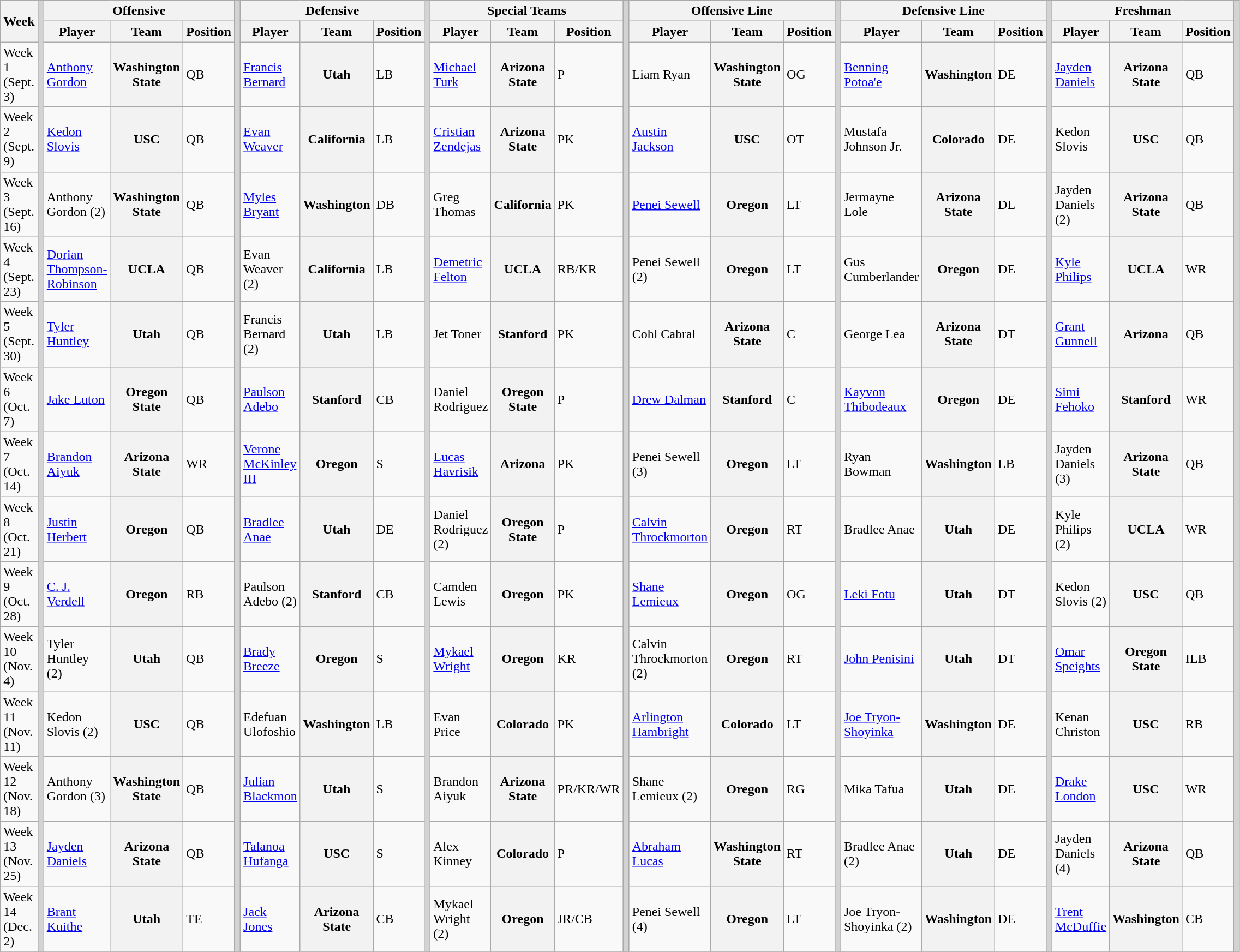<table class="wikitable" border="1">
<tr>
<th rowspan="2">Week</th>
<th rowSpan="16" style="background-color:lightgrey;"></th>
<th colspan="3">Offensive</th>
<th rowSpan="16" style="background-color:lightgrey;"></th>
<th colspan="3">Defensive</th>
<th rowSpan="16" style="background-color:lightgrey;"></th>
<th colspan="3">Special Teams</th>
<th rowSpan="16" style="background-color:lightgrey;"></th>
<th colspan="3">Offensive Line</th>
<th rowSpan="16" style="background-color:lightgrey;"></th>
<th colspan="3">Defensive Line</th>
<th rowSpan="16" style="background-color:lightgrey;"></th>
<th colspan="3">Freshman</th>
<th rowSpan="16" style="background-color:lightgrey;"></th>
</tr>
<tr>
<th>Player</th>
<th>Team</th>
<th>Position</th>
<th>Player</th>
<th>Team</th>
<th>Position</th>
<th>Player</th>
<th>Team</th>
<th>Position</th>
<th>Player</th>
<th>Team</th>
<th>Position</th>
<th>Player</th>
<th>Team</th>
<th>Position</th>
<th>Player</th>
<th>Team</th>
<th>Position</th>
</tr>
<tr>
<td>Week 1 (Sept. 3)</td>
<td><a href='#'>Anthony Gordon</a></td>
<th style=>Washington State</th>
<td>QB</td>
<td><a href='#'>Francis Bernard</a></td>
<th style=>Utah</th>
<td>LB</td>
<td><a href='#'>Michael Turk</a></td>
<th style=>Arizona State</th>
<td>P</td>
<td>Liam Ryan</td>
<th style=>Washington State</th>
<td>OG</td>
<td><a href='#'>Benning Potoa'e</a></td>
<th style=>Washington</th>
<td>DE</td>
<td><a href='#'>Jayden Daniels</a></td>
<th style=>Arizona State</th>
<td>QB</td>
</tr>
<tr>
<td>Week 2 (Sept. 9)</td>
<td><a href='#'>Kedon Slovis</a></td>
<th style=>USC</th>
<td>QB</td>
<td><a href='#'>Evan Weaver</a></td>
<th style=>California</th>
<td>LB</td>
<td><a href='#'>Cristian Zendejas</a></td>
<th style=>Arizona State</th>
<td>PK</td>
<td><a href='#'>Austin Jackson</a></td>
<th style=>USC</th>
<td>OT</td>
<td>Mustafa Johnson Jr.</td>
<th style=>Colorado</th>
<td>DE</td>
<td>Kedon Slovis</td>
<th style=>USC</th>
<td>QB</td>
</tr>
<tr>
<td>Week 3 (Sept. 16)</td>
<td>Anthony Gordon (2)</td>
<th style=>Washington State</th>
<td>QB</td>
<td><a href='#'>Myles Bryant</a></td>
<th style=>Washington</th>
<td>DB</td>
<td>Greg Thomas</td>
<th style=>California</th>
<td>PK</td>
<td><a href='#'>Penei Sewell</a></td>
<th style=>Oregon</th>
<td>LT</td>
<td>Jermayne Lole</td>
<th style=>Arizona State</th>
<td>DL</td>
<td>Jayden Daniels (2)</td>
<th style=>Arizona State</th>
<td>QB</td>
</tr>
<tr>
<td>Week 4 (Sept. 23)</td>
<td><a href='#'>Dorian Thompson-Robinson</a></td>
<th style=>UCLA</th>
<td>QB</td>
<td>Evan Weaver (2)</td>
<th style=>California</th>
<td>LB</td>
<td><a href='#'>Demetric Felton</a></td>
<th style=>UCLA</th>
<td>RB/KR</td>
<td>Penei Sewell (2)</td>
<th style=>Oregon</th>
<td>LT</td>
<td>Gus Cumberlander</td>
<th style=>Oregon</th>
<td>DE</td>
<td><a href='#'>Kyle Philips</a></td>
<th style=>UCLA</th>
<td>WR</td>
</tr>
<tr>
<td>Week 5 (Sept. 30)</td>
<td><a href='#'>Tyler Huntley</a></td>
<th style=>Utah</th>
<td>QB</td>
<td>Francis Bernard (2)</td>
<th style=>Utah</th>
<td>LB</td>
<td>Jet Toner</td>
<th style=>Stanford</th>
<td>PK</td>
<td>Cohl Cabral</td>
<th style=>Arizona State</th>
<td>C</td>
<td>George Lea</td>
<th style=>Arizona State</th>
<td>DT</td>
<td><a href='#'>Grant Gunnell</a></td>
<th style=>Arizona</th>
<td>QB</td>
</tr>
<tr>
<td>Week 6 (Oct. 7)</td>
<td><a href='#'>Jake Luton</a></td>
<th style=>Oregon State</th>
<td>QB</td>
<td><a href='#'>Paulson Adebo</a></td>
<th style=>Stanford</th>
<td>CB</td>
<td>Daniel Rodriguez</td>
<th style=>Oregon State</th>
<td>P</td>
<td><a href='#'>Drew Dalman</a></td>
<th style=>Stanford</th>
<td>C</td>
<td><a href='#'>Kayvon Thibodeaux</a></td>
<th style=>Oregon</th>
<td>DE</td>
<td><a href='#'>Simi Fehoko</a></td>
<th style=>Stanford</th>
<td>WR</td>
</tr>
<tr>
<td>Week 7 (Oct. 14)</td>
<td><a href='#'>Brandon Aiyuk</a></td>
<th style=>Arizona State</th>
<td>WR</td>
<td><a href='#'>Verone McKinley III</a></td>
<th style=>Oregon</th>
<td>S</td>
<td><a href='#'>Lucas Havrisik</a></td>
<th style=>Arizona</th>
<td>PK</td>
<td>Penei Sewell (3)</td>
<th style=>Oregon</th>
<td>LT</td>
<td>Ryan Bowman</td>
<th style=>Washington</th>
<td>LB</td>
<td>Jayden Daniels (3)</td>
<th style=>Arizona State</th>
<td>QB</td>
</tr>
<tr>
<td>Week 8 (Oct. 21)</td>
<td><a href='#'>Justin Herbert</a></td>
<th style=>Oregon</th>
<td>QB</td>
<td><a href='#'>Bradlee Anae</a></td>
<th style=>Utah</th>
<td>DE</td>
<td>Daniel Rodriguez (2)</td>
<th style=>Oregon State</th>
<td>P</td>
<td><a href='#'>Calvin Throckmorton</a></td>
<th style=>Oregon</th>
<td>RT</td>
<td>Bradlee Anae</td>
<th style=>Utah</th>
<td>DE</td>
<td>Kyle Philips (2)</td>
<th style=>UCLA</th>
<td>WR</td>
</tr>
<tr>
<td>Week 9 (Oct. 28)</td>
<td><a href='#'>C. J. Verdell</a></td>
<th style=>Oregon</th>
<td>RB</td>
<td>Paulson Adebo (2)</td>
<th style=>Stanford</th>
<td>CB</td>
<td>Camden Lewis</td>
<th style=>Oregon</th>
<td>PK</td>
<td><a href='#'>Shane Lemieux</a></td>
<th style=>Oregon</th>
<td>OG</td>
<td><a href='#'>Leki Fotu</a></td>
<th style=>Utah</th>
<td>DT</td>
<td>Kedon Slovis (2)</td>
<th style=>USC</th>
<td>QB</td>
</tr>
<tr>
<td>Week 10 (Nov. 4)</td>
<td>Tyler Huntley (2)</td>
<th style=>Utah</th>
<td>QB</td>
<td><a href='#'>Brady Breeze</a></td>
<th style=>Oregon</th>
<td>S</td>
<td><a href='#'>Mykael Wright</a></td>
<th style=>Oregon</th>
<td>KR</td>
<td>Calvin Throckmorton (2)</td>
<th style=>Oregon</th>
<td>RT</td>
<td><a href='#'>John Penisini</a></td>
<th style=>Utah</th>
<td>DT</td>
<td><a href='#'>Omar Speights</a></td>
<th style=>Oregon State</th>
<td>ILB</td>
</tr>
<tr>
<td>Week 11 (Nov. 11)</td>
<td>Kedon Slovis (2)</td>
<th style=>USC</th>
<td>QB</td>
<td>Edefuan Ulofoshio</td>
<th style=>Washington</th>
<td>LB</td>
<td>Evan Price</td>
<th style=>Colorado</th>
<td>PK</td>
<td><a href='#'>Arlington Hambright</a></td>
<th style=>Colorado</th>
<td>LT</td>
<td><a href='#'>Joe Tryon-Shoyinka</a></td>
<th style=>Washington</th>
<td>DE</td>
<td>Kenan Christon</td>
<th style=>USC</th>
<td>RB</td>
</tr>
<tr>
<td>Week 12 (Nov. 18)</td>
<td>Anthony Gordon (3)</td>
<th style=>Washington State</th>
<td>QB</td>
<td><a href='#'>Julian Blackmon</a></td>
<th style=>Utah</th>
<td>S</td>
<td>Brandon Aiyuk</td>
<th style=>Arizona State</th>
<td>PR/KR/WR</td>
<td>Shane Lemieux (2)</td>
<th style=>Oregon</th>
<td>RG</td>
<td>Mika Tafua</td>
<th style=>Utah</th>
<td>DE</td>
<td><a href='#'>Drake London</a></td>
<th style=>USC</th>
<td>WR</td>
</tr>
<tr>
<td>Week 13 (Nov. 25)</td>
<td><a href='#'>Jayden Daniels</a></td>
<th style=>Arizona State</th>
<td>QB</td>
<td><a href='#'>Talanoa Hufanga</a></td>
<th style=>USC</th>
<td>S</td>
<td>Alex Kinney</td>
<th style=>Colorado</th>
<td>P</td>
<td><a href='#'>Abraham Lucas</a></td>
<th style=>Washington State</th>
<td>RT</td>
<td>Bradlee Anae (2)</td>
<th style=>Utah</th>
<td>DE</td>
<td>Jayden Daniels (4)</td>
<th style=>Arizona State</th>
<td>QB</td>
</tr>
<tr>
<td>Week 14 (Dec. 2)</td>
<td><a href='#'>Brant Kuithe</a></td>
<th style=>Utah</th>
<td>TE</td>
<td><a href='#'>Jack Jones</a></td>
<th style=>Arizona State</th>
<td>CB</td>
<td>Mykael Wright (2)</td>
<th style=>Oregon</th>
<td>JR/CB</td>
<td>Penei Sewell (4)</td>
<th style=>Oregon</th>
<td>LT</td>
<td>Joe Tryon-Shoyinka (2)</td>
<th style=>Washington</th>
<td>DE</td>
<td><a href='#'>Trent McDuffie</a></td>
<th style=>Washington</th>
<td>CB</td>
</tr>
<tr>
</tr>
</table>
